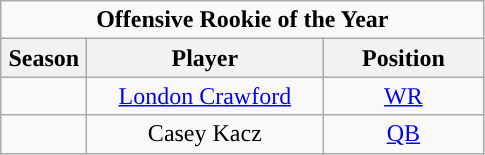<table class="wikitable sortable" style="text-align:center">
<tr>
<td colspan="4"><strong>Offensive Rookie of the Year</strong></td>
</tr>
<tr>
<th style="width:50px; ">Season</th>
<th style="width:150px; ">Player</th>
<th style="width:100px; ">Position</th>
</tr>
<tr>
<td></td>
<td><a href='#'>London Crawford</a></td>
<td><a href='#'>WR</a></td>
</tr>
<tr>
<td></td>
<td>Casey Kacz</td>
<td><a href='#'>QB</a></td>
</tr>
</table>
